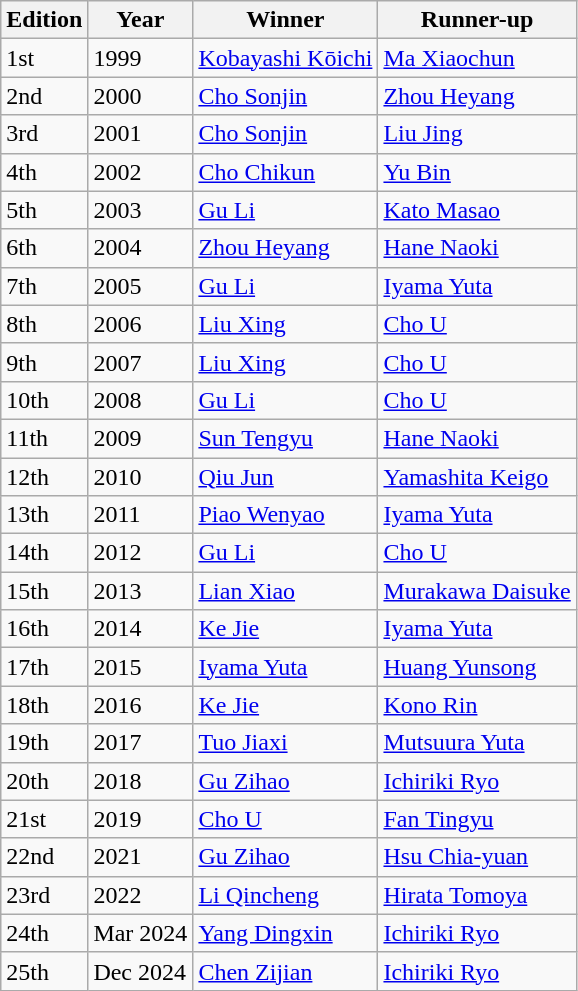<table class="wikitable" style="text-align: left;">
<tr>
<th>Edition</th>
<th>Year</th>
<th>Winner</th>
<th>Runner-up</th>
</tr>
<tr>
<td>1st</td>
<td>1999</td>
<td> <a href='#'>Kobayashi Kōichi</a></td>
<td> <a href='#'>Ma Xiaochun</a></td>
</tr>
<tr>
<td>2nd</td>
<td>2000</td>
<td> <a href='#'>Cho Sonjin</a></td>
<td> <a href='#'>Zhou Heyang</a></td>
</tr>
<tr>
<td>3rd</td>
<td>2001</td>
<td> <a href='#'>Cho Sonjin</a></td>
<td> <a href='#'>Liu Jing</a></td>
</tr>
<tr>
<td>4th</td>
<td>2002</td>
<td> <a href='#'>Cho Chikun</a></td>
<td> <a href='#'>Yu Bin</a></td>
</tr>
<tr>
<td>5th</td>
<td>2003</td>
<td> <a href='#'>Gu Li</a></td>
<td> <a href='#'>Kato Masao</a></td>
</tr>
<tr>
<td>6th</td>
<td>2004</td>
<td> <a href='#'>Zhou Heyang</a></td>
<td> <a href='#'>Hane Naoki</a></td>
</tr>
<tr>
<td>7th</td>
<td>2005</td>
<td> <a href='#'>Gu Li</a></td>
<td> <a href='#'>Iyama Yuta</a></td>
</tr>
<tr>
<td>8th</td>
<td>2006</td>
<td> <a href='#'>Liu Xing</a></td>
<td> <a href='#'>Cho U</a></td>
</tr>
<tr>
<td>9th</td>
<td>2007</td>
<td> <a href='#'>Liu Xing</a></td>
<td> <a href='#'>Cho U</a></td>
</tr>
<tr>
<td>10th</td>
<td>2008</td>
<td> <a href='#'>Gu Li</a></td>
<td> <a href='#'>Cho U</a></td>
</tr>
<tr>
<td>11th</td>
<td>2009</td>
<td> <a href='#'>Sun Tengyu</a></td>
<td> <a href='#'>Hane Naoki</a></td>
</tr>
<tr>
<td>12th</td>
<td>2010</td>
<td> <a href='#'>Qiu Jun</a></td>
<td> <a href='#'>Yamashita Keigo</a></td>
</tr>
<tr>
<td>13th</td>
<td>2011</td>
<td> <a href='#'>Piao Wenyao</a></td>
<td> <a href='#'>Iyama Yuta</a></td>
</tr>
<tr>
<td>14th</td>
<td>2012</td>
<td> <a href='#'>Gu Li</a></td>
<td> <a href='#'>Cho U</a></td>
</tr>
<tr>
<td>15th</td>
<td>2013</td>
<td> <a href='#'>Lian Xiao</a></td>
<td> <a href='#'>Murakawa Daisuke</a></td>
</tr>
<tr>
<td>16th</td>
<td>2014</td>
<td> <a href='#'>Ke Jie</a></td>
<td> <a href='#'>Iyama Yuta</a></td>
</tr>
<tr>
<td>17th</td>
<td>2015</td>
<td> <a href='#'>Iyama Yuta</a></td>
<td> <a href='#'>Huang Yunsong</a></td>
</tr>
<tr>
<td>18th</td>
<td>2016</td>
<td> <a href='#'>Ke Jie</a></td>
<td> <a href='#'>Kono Rin</a></td>
</tr>
<tr>
<td>19th</td>
<td>2017</td>
<td> <a href='#'>Tuo Jiaxi</a></td>
<td> <a href='#'>Mutsuura Yuta</a></td>
</tr>
<tr>
<td>20th</td>
<td>2018</td>
<td> <a href='#'>Gu Zihao</a></td>
<td> <a href='#'>Ichiriki Ryo</a></td>
</tr>
<tr>
<td>21st</td>
<td>2019</td>
<td> <a href='#'>Cho U</a></td>
<td> <a href='#'>Fan Tingyu</a></td>
</tr>
<tr>
<td>22nd</td>
<td>2021</td>
<td> <a href='#'>Gu Zihao</a></td>
<td> <a href='#'>Hsu Chia-yuan</a></td>
</tr>
<tr>
<td>23rd</td>
<td>2022</td>
<td> <a href='#'>Li Qincheng</a></td>
<td> <a href='#'>Hirata Tomoya</a></td>
</tr>
<tr>
<td>24th</td>
<td>Mar 2024</td>
<td> <a href='#'>Yang Dingxin</a></td>
<td> <a href='#'>Ichiriki Ryo</a></td>
</tr>
<tr>
<td>25th</td>
<td>Dec 2024</td>
<td> <a href='#'>Chen Zijian</a></td>
<td> <a href='#'>Ichiriki Ryo</a></td>
</tr>
</table>
